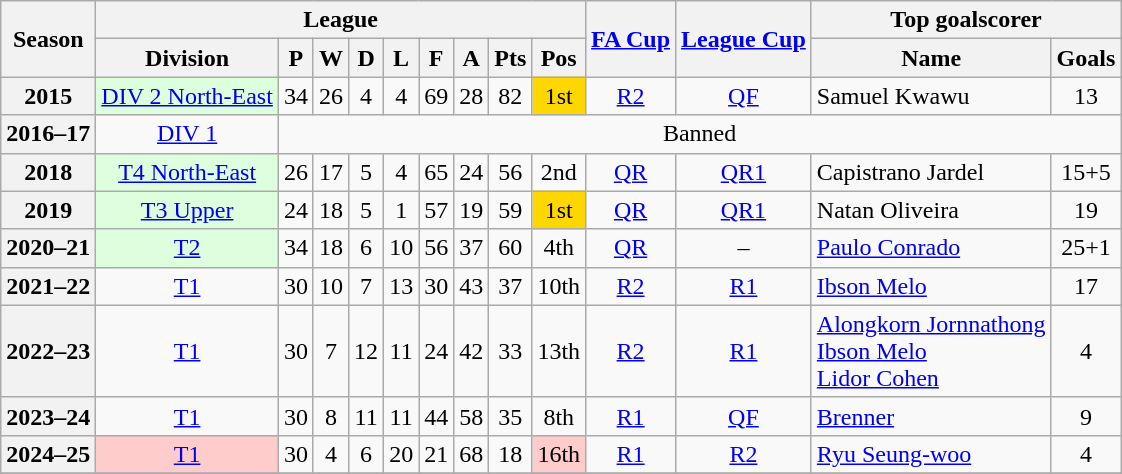<table class="wikitable" style="text-align: center">
<tr>
<th rowspan=2>Season</th>
<th colspan=9>League</th>
<th rowspan=2><a href='#'>FA Cup</a></th>
<th rowspan=2><a href='#'>League Cup</a></th>
<th colspan=2>Top goalscorer</th>
</tr>
<tr>
<th>Division</th>
<th>P</th>
<th>W</th>
<th>D</th>
<th>L</th>
<th>F</th>
<th>A</th>
<th>Pts</th>
<th>Pos</th>
<th>Name</th>
<th>Goals</th>
</tr>
<tr>
<th>2015</th>
<td bgcolor="#DDFFDD"><a href='#'>DIV 2 North-East</a></td>
<td>34</td>
<td>26</td>
<td>4</td>
<td>4</td>
<td>69</td>
<td>28</td>
<td>82</td>
<td bgcolor=gold>1st</td>
<td><a href='#'>R2</a></td>
<td><a href='#'>QF</a></td>
<td align="left"> Samuel Kwawu</td>
<td>13</td>
</tr>
<tr>
<th>2016–17</th>
<td><a href='#'>DIV 1</a></td>
<td colspan="13">Banned</td>
</tr>
<tr>
<th>2018</th>
<td bgcolor="#DDFFDD"><a href='#'>T4 North-East</a></td>
<td>26</td>
<td>17</td>
<td>5</td>
<td>4</td>
<td>65</td>
<td>24</td>
<td>56</td>
<td>2nd</td>
<td><a href='#'>QR</a></td>
<td><a href='#'>QR1</a></td>
<td align="left"> Capistrano Jardel</td>
<td>15+5</td>
</tr>
<tr>
<th>2019</th>
<td bgcolor="#DDFFDD"><a href='#'>T3 Upper</a></td>
<td>24</td>
<td>18</td>
<td>5</td>
<td>1</td>
<td>57</td>
<td>19</td>
<td>59</td>
<td bgcolor=gold>1st</td>
<td><a href='#'>QR</a></td>
<td><a href='#'>QR1</a></td>
<td align="left"> Natan Oliveira</td>
<td>19</td>
</tr>
<tr>
<th>2020–21</th>
<td bgcolor="#DDFFDD"><a href='#'>T2</a></td>
<td>34</td>
<td>18</td>
<td>6</td>
<td>10</td>
<td>56</td>
<td>37</td>
<td>60</td>
<td>4th</td>
<td><a href='#'>QR</a></td>
<td>–</td>
<td align="left"> <a href='#'>Paulo Conrado</a></td>
<td>25+1</td>
</tr>
<tr>
<th>2021–22</th>
<td><a href='#'>T1</a></td>
<td>30</td>
<td>10</td>
<td>7</td>
<td>13</td>
<td>30</td>
<td>43</td>
<td>37</td>
<td>10th</td>
<td><a href='#'>R2</a></td>
<td><a href='#'>R1</a></td>
<td align="left"> <a href='#'>Ibson Melo</a></td>
<td>17</td>
</tr>
<tr>
<th>2022–23</th>
<td><a href='#'>T1</a></td>
<td>30</td>
<td>7</td>
<td>12</td>
<td>11</td>
<td>24</td>
<td>42</td>
<td>33</td>
<td>13th</td>
<td><a href='#'>R2</a></td>
<td><a href='#'>R1</a></td>
<td align="left"> <a href='#'>Alongkorn Jornnathong</a><br> <a href='#'>Ibson Melo</a><br> <a href='#'>Lidor Cohen</a></td>
<td>4</td>
</tr>
<tr>
<th>2023–24</th>
<td><a href='#'>T1</a></td>
<td>30</td>
<td>8</td>
<td>11</td>
<td>11</td>
<td>44</td>
<td>58</td>
<td>35</td>
<td>8th</td>
<td><a href='#'>R1</a></td>
<td><a href='#'>QF</a></td>
<td align="left"> <a href='#'>Brenner</a></td>
<td>9</td>
</tr>
<tr>
<th>2024–25</th>
<td bgcolor="#FFCCCC"><a href='#'>T1</a></td>
<td>30</td>
<td>4</td>
<td>6</td>
<td>20</td>
<td>21</td>
<td>68</td>
<td>18</td>
<td bgcolor="#FFCCCC">16th</td>
<td><a href='#'>R1</a></td>
<td><a href='#'>R2</a></td>
<td align="left"> <a href='#'>Ryu Seung-woo</a></td>
<td>4</td>
</tr>
<tr>
</tr>
</table>
